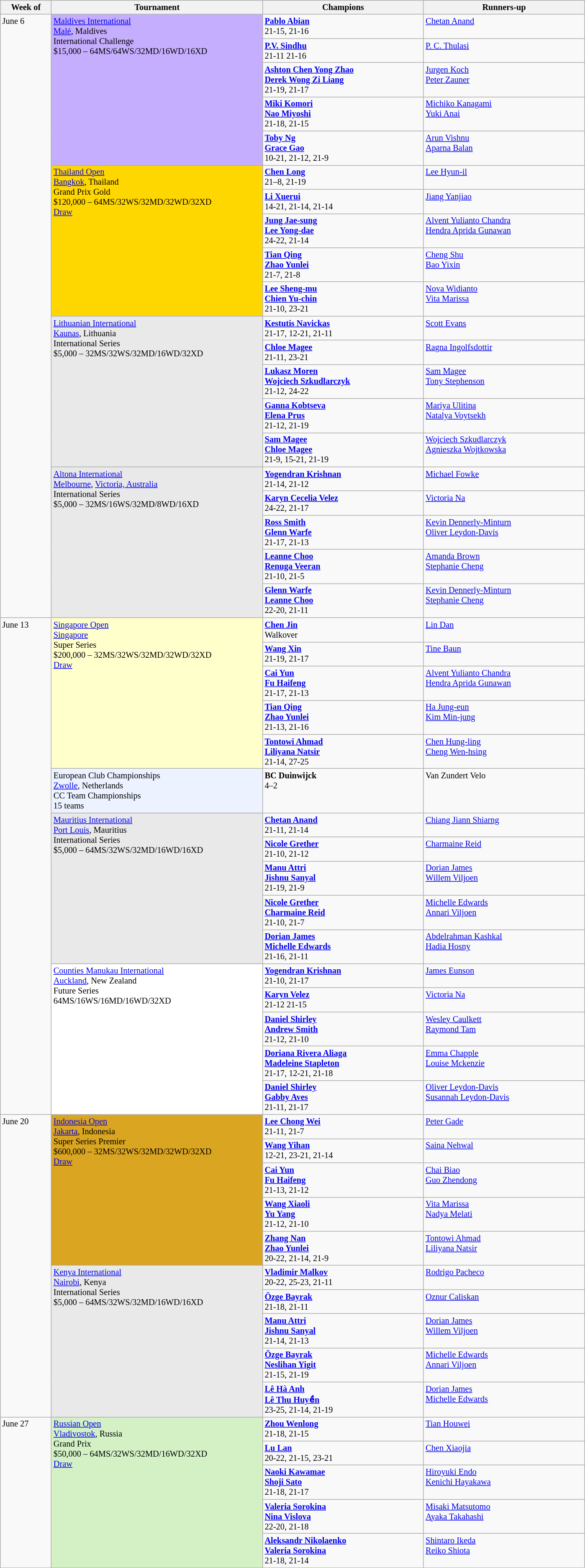<table class=wikitable style=font-size:85%>
<tr>
<th width=75>Week of</th>
<th width=330>Tournament</th>
<th width=250>Champions</th>
<th width=250>Runners-up</th>
</tr>
<tr valign=top>
<td rowspan=20>June 6</td>
<td style="background:#C6AEFF;" rowspan="5"><a href='#'>Maldives International</a><br><a href='#'>Malé</a>, Maldives<br>International Challenge<br>$15,000 – 64MS/64WS/32MD/16WD/16XD</td>
<td> <strong><a href='#'>Pablo Abian</a></strong><br>21-15, 21-16</td>
<td> <a href='#'>Chetan Anand</a></td>
</tr>
<tr valign=top>
<td> <strong><a href='#'>P.V. Sindhu</a></strong><br>21-11 21-16</td>
<td> <a href='#'>P. C. Thulasi</a></td>
</tr>
<tr valign=top>
<td> <strong><a href='#'>Ashton Chen Yong Zhao</a><br> <a href='#'>Derek Wong Zi Liang</a></strong><br>21-19, 21-17</td>
<td> <a href='#'>Jurgen Koch</a><br> <a href='#'>Peter Zauner</a></td>
</tr>
<tr valign=top>
<td> <strong><a href='#'>Miki Komori</a><br> <a href='#'>Nao Miyoshi</a></strong><br>21-18, 21-15</td>
<td> <a href='#'>Michiko Kanagami</a><br> <a href='#'>Yuki Anai</a></td>
</tr>
<tr valign=top>
<td> <strong><a href='#'>Toby Ng</a><br> <a href='#'>Grace Gao</a></strong><br>10-21, 21-12, 21-9</td>
<td> <a href='#'>Arun Vishnu</a><br> <a href='#'>Aparna Balan</a></td>
</tr>
<tr valign=top>
<td style="background:#FFD700;" rowspan="5"><a href='#'>Thailand Open</a><br><a href='#'>Bangkok</a>, Thailand<br>Grand Prix Gold<br>$120,000 – 64MS/32WS/32MD/32WD/32XD<br><a href='#'>Draw</a></td>
<td> <strong><a href='#'>Chen Long</a></strong><br>21–8, 21-19</td>
<td> <a href='#'>Lee Hyun-il</a></td>
</tr>
<tr valign=top>
<td> <strong><a href='#'>Li Xuerui</a></strong><br>14-21, 21-14, 21-14</td>
<td> <a href='#'>Jiang Yanjiao</a></td>
</tr>
<tr valign=top>
<td> <strong><a href='#'>Jung Jae-sung</a><br> <a href='#'>Lee Yong-dae</a></strong><br>24-22, 21-14</td>
<td> <a href='#'>Alvent Yulianto Chandra</a><br> <a href='#'>Hendra Aprida Gunawan</a></td>
</tr>
<tr valign=top>
<td> <strong><a href='#'>Tian Qing</a><br> <a href='#'>Zhao Yunlei</a></strong><br>21-7, 21-8</td>
<td> <a href='#'>Cheng Shu</a><br> <a href='#'>Bao Yixin</a></td>
</tr>
<tr valign=top>
<td> <strong><a href='#'>Lee Sheng-mu</a><br> <a href='#'>Chien Yu-chin</a></strong><br>21-10, 23-21</td>
<td> <a href='#'>Nova Widianto</a><br> <a href='#'>Vita Marissa</a></td>
</tr>
<tr valign=top>
<td style="background:#E9E9E9;" rowspan="5"><a href='#'>Lithuanian International</a><br><a href='#'>Kaunas</a>, Lithuania<br>International Series<br>$5,000 – 32MS/32WS/32MD/16WD/32XD</td>
<td> <strong><a href='#'>Kestutis Navickas</a></strong><br>21-17, 12-21, 21-11</td>
<td> <a href='#'>Scott Evans</a></td>
</tr>
<tr valign=top>
<td> <strong><a href='#'>Chloe Magee</a></strong><br>21-11, 23-21</td>
<td> <a href='#'>Ragna Ingolfsdottir</a></td>
</tr>
<tr valign=top>
<td> <strong><a href='#'>Lukasz Moren</a></strong><br> <strong><a href='#'>Wojciech Szkudlarczyk</a></strong><br>21-12, 24-22</td>
<td> <a href='#'>Sam Magee</a><br> <a href='#'>Tony Stephenson</a></td>
</tr>
<tr valign=top>
<td> <strong><a href='#'>Ganna Kobtseva</a></strong><br> <strong><a href='#'>Elena Prus</a></strong><br>21-12, 21-19</td>
<td> <a href='#'>Mariya Ulitina</a><br> <a href='#'>Natalya Voytsekh</a></td>
</tr>
<tr valign=top>
<td> <strong><a href='#'>Sam Magee</a></strong><br> <strong><a href='#'>Chloe Magee</a></strong><br>21-9, 15-21, 21-19</td>
<td> <a href='#'>Wojciech Szkudlarczyk</a><br> <a href='#'>Agnieszka Wojtkowska</a></td>
</tr>
<tr valign=top>
<td style="background:#E9E9E9;" rowspan="5"><a href='#'>Altona International</a><br><a href='#'>Melbourne</a>, <a href='#'>Victoria, Australia</a><br>International Series<br>$5,000 – 32MS/16WS/32MD/8WD/16XD</td>
<td> <strong><a href='#'>Yogendran Krishnan</a></strong><br>21-14, 21-12</td>
<td> <a href='#'>Michael Fowke</a></td>
</tr>
<tr valign=top>
<td> <strong><a href='#'>Karyn Cecelia Velez</a></strong><br>24-22, 21-17</td>
<td> <a href='#'>Victoria Na</a></td>
</tr>
<tr valign=top>
<td> <strong><a href='#'>Ross Smith</a></strong><br> <strong><a href='#'>Glenn Warfe</a></strong><br>21-17, 21-13</td>
<td> <a href='#'>Kevin Dennerly-Minturn</a><br> <a href='#'>Oliver Leydon-Davis</a></td>
</tr>
<tr valign=top>
<td> <strong><a href='#'>Leanne Choo</a></strong><br> <strong><a href='#'>Renuga Veeran</a></strong><br>21-10, 21-5</td>
<td> <a href='#'>Amanda Brown</a><br> <a href='#'>Stephanie Cheng</a></td>
</tr>
<tr valign=top>
<td> <strong><a href='#'>Glenn Warfe</a></strong><br> <strong><a href='#'>Leanne Choo</a></strong><br>22-20, 21-11</td>
<td> <a href='#'>Kevin Dennerly-Minturn</a><br> <a href='#'>Stephanie Cheng</a></td>
</tr>
<tr valign=top>
<td rowspan=16>June 13</td>
<td style="background:#ffffcc;" rowspan="5"><a href='#'>Singapore Open</a><br><a href='#'>Singapore</a><br>Super Series<br>$200,000 – 32MS/32WS/32MD/32WD/32XD<br><a href='#'>Draw</a></td>
<td> <strong><a href='#'>Chen Jin</a></strong><br>Walkover</td>
<td> <a href='#'>Lin Dan</a></td>
</tr>
<tr valign=top>
<td> <strong><a href='#'>Wang Xin</a></strong><br>21-19, 21-17</td>
<td> <a href='#'>Tine Baun</a></td>
</tr>
<tr valign=top>
<td> <strong><a href='#'>Cai Yun</a><br> <a href='#'>Fu Haifeng</a></strong><br>21-17, 21-13</td>
<td> <a href='#'>Alvent Yulianto Chandra</a><br> <a href='#'>Hendra Aprida Gunawan</a></td>
</tr>
<tr valign=top>
<td> <strong><a href='#'>Tian Qing</a><br> <a href='#'>Zhao Yunlei</a></strong><br>21-13, 21-16</td>
<td> <a href='#'>Ha Jung-eun</a><br> <a href='#'>Kim Min-jung</a></td>
</tr>
<tr valign=top>
<td> <strong><a href='#'>Tontowi Ahmad</a><br> <a href='#'>Liliyana Natsir</a></strong><br>21-14, 27-25</td>
<td> <a href='#'>Chen Hung-ling</a><br> <a href='#'>Cheng Wen-hsing</a></td>
</tr>
<tr valign=top>
<td style="background:#ECF2FF;">European Club Championships<br><a href='#'>Zwolle</a>, Netherlands<br>CC Team Championships<br>15 teams</td>
<td> <strong>BC Duinwijck</strong><br>4–2</td>
<td> Van Zundert Velo</td>
</tr>
<tr valign=top>
<td style="background:#E9E9E9;" rowspan="5"><a href='#'>Mauritius International</a><br><a href='#'>Port Louis</a>, Mauritius<br>International Series<br>$5,000 – 64MS/32WS/32MD/16WD/16XD</td>
<td> <strong><a href='#'>Chetan Anand</a></strong><br>21-11, 21-14</td>
<td> <a href='#'>Chiang Jiann Shiarng</a></td>
</tr>
<tr valign=top>
<td> <strong><a href='#'>Nicole Grether</a></strong><br>21-10, 21-12</td>
<td> <a href='#'>Charmaine Reid</a></td>
</tr>
<tr valign=top>
<td> <strong><a href='#'>Manu Attri</a><br> <a href='#'>Jishnu Sanyal</a></strong><br>21-19, 21-9</td>
<td> <a href='#'>Dorian James</a><br> <a href='#'>Willem Viljoen</a></td>
</tr>
<tr valign=top>
<td> <strong><a href='#'>Nicole Grether</a><br> <a href='#'>Charmaine Reid</a></strong><br>21-10, 21-7</td>
<td> <a href='#'>Michelle Edwards</a><br> <a href='#'>Annari Viljoen</a></td>
</tr>
<tr valign=top>
<td> <strong><a href='#'>Dorian James</a><br> <a href='#'>Michelle Edwards</a></strong><br>21-16, 21-11</td>
<td> <a href='#'>Abdelrahman Kashkal</a><br> <a href='#'>Hadia Hosny</a></td>
</tr>
<tr valign=top>
<td style="background:#ffffff;" rowspan="5"><a href='#'>Counties Manukau International</a><br><a href='#'>Auckland</a>, New Zealand<br>Future Series<br>64MS/16WS/16MD/16WD/32XD</td>
<td> <strong><a href='#'>Yogendran Krishnan</a></strong><br>21-10, 21-17</td>
<td> <a href='#'>James Eunson</a></td>
</tr>
<tr valign=top>
<td> <strong><a href='#'>Karyn Velez</a></strong><br>21-12 21-15</td>
<td> <a href='#'>Victoria Na</a></td>
</tr>
<tr valign=top>
<td> <strong><a href='#'>Daniel Shirley</a><br> <a href='#'>Andrew Smith</a></strong><br>21-12, 21-10</td>
<td> <a href='#'>Wesley Caulkett</a><br> <a href='#'>Raymond Tam</a></td>
</tr>
<tr valign=top>
<td> <strong><a href='#'>Doriana Rivera Aliaga</a><br> <a href='#'>Madeleine Stapleton</a></strong><br>21-17, 12-21, 21-18</td>
<td> <a href='#'>Emma Chapple</a><br> <a href='#'>Louise Mckenzie</a></td>
</tr>
<tr valign=top>
<td> <strong><a href='#'>Daniel Shirley</a><br> <a href='#'>Gabby Aves</a></strong><br>21-11, 21-17</td>
<td> <a href='#'>Oliver Leydon-Davis</a><br> <a href='#'>Susannah Leydon-Davis</a></td>
</tr>
<tr valign=top>
<td rowspan=10>June 20</td>
<td style="background:#DAA520;" rowspan="5"><a href='#'>Indonesia Open</a><br><a href='#'>Jakarta</a>, Indonesia<br>Super Series Premier<br>$600,000 – 32MS/32WS/32MD/32WD/32XD<br><a href='#'>Draw</a></td>
<td> <strong><a href='#'>Lee Chong Wei</a></strong><br>21-11, 21-7</td>
<td> <a href='#'>Peter Gade</a></td>
</tr>
<tr valign=top>
<td> <strong><a href='#'>Wang Yihan</a></strong><br>12-21, 23-21, 21-14</td>
<td> <a href='#'>Saina Nehwal</a></td>
</tr>
<tr valign=top>
<td> <strong><a href='#'>Cai Yun</a><br> <a href='#'>Fu Haifeng</a></strong><br>21-13, 21-12</td>
<td> <a href='#'>Chai Biao</a><br> <a href='#'>Guo Zhendong</a></td>
</tr>
<tr valign=top>
<td> <strong><a href='#'>Wang Xiaoli</a><br> <a href='#'>Yu Yang</a></strong><br>21-12, 21-10</td>
<td> <a href='#'>Vita Marissa</a><br> <a href='#'>Nadya Melati</a></td>
</tr>
<tr valign=top>
<td> <strong><a href='#'>Zhang Nan</a><br> <a href='#'>Zhao Yunlei</a></strong><br>20-22, 21-14, 21-9</td>
<td> <a href='#'>Tontowi Ahmad</a><br> <a href='#'>Liliyana Natsir</a></td>
</tr>
<tr valign=top>
<td style="background:#E9E9E9;" rowspan="5"><a href='#'>Kenya International</a><br><a href='#'>Nairobi</a>, Kenya<br>International Series<br>$5,000 – 64MS/32WS/32MD/16WD/16XD</td>
<td> <strong><a href='#'>Vladimir Malkov</a></strong><br>20-22, 25-23, 21-11</td>
<td> <a href='#'>Rodrigo Pacheco</a></td>
</tr>
<tr valign=top>
<td> <strong><a href='#'>Özge Bayrak</a></strong><br>21-18, 21-11</td>
<td> <a href='#'>Oznur Caliskan</a></td>
</tr>
<tr valign=top>
<td> <strong><a href='#'>Manu Attri</a><br> <a href='#'>Jishnu Sanyal</a></strong><br>21-14, 21-13</td>
<td> <a href='#'>Dorian James</a><br> <a href='#'>Willem Viljoen</a></td>
</tr>
<tr valign=top>
<td> <strong><a href='#'>Özge Bayrak</a><br> <a href='#'>Neslihan Yigit</a></strong><br>21-15, 21-19</td>
<td> <a href='#'>Michelle Edwards</a><br> <a href='#'>Annari Viljoen</a></td>
</tr>
<tr valign=top>
<td> <strong><a href='#'>Lê Hà Anh</a><br> <a href='#'>Lê Thu Huyền</a></strong><br>23-25, 21-14, 21-19</td>
<td> <a href='#'>Dorian James</a><br> <a href='#'>Michelle Edwards</a></td>
</tr>
<tr valign=top>
<td rowspan=5>June 27</td>
<td style="background:#D4F1C5;" rowspan="5"><a href='#'>Russian Open</a><br><a href='#'>Vladivostok</a>, Russia<br>Grand Prix<br>$50,000 – 64MS/32WS/32MD/16WD/32XD<br><a href='#'>Draw</a></td>
<td> <strong><a href='#'>Zhou Wenlong</a></strong><br>21-18, 21-15</td>
<td> <a href='#'>Tian Houwei</a></td>
</tr>
<tr valign=top>
<td> <strong><a href='#'>Lu Lan</a></strong><br>20-22, 21-15, 23-21</td>
<td> <a href='#'>Chen Xiaojia</a></td>
</tr>
<tr valign=top>
<td> <strong><a href='#'>Naoki Kawamae</a><br> <a href='#'>Shoji Sato</a></strong><br>21-18, 21-17</td>
<td> <a href='#'>Hiroyuki Endo</a><br> <a href='#'>Kenichi Hayakawa</a></td>
</tr>
<tr valign=top>
<td> <strong><a href='#'>Valeria Sorokina</a><br> <a href='#'>Nina Vislova</a></strong><br>22-20, 21-18</td>
<td> <a href='#'>Misaki Matsutomo</a><br> <a href='#'>Ayaka Takahashi</a></td>
</tr>
<tr valign=top>
<td> <strong><a href='#'>Aleksandr Nikolaenko</a><br> <a href='#'>Valeria Sorokina</a></strong><br>21-18, 21-14</td>
<td> <a href='#'>Shintaro Ikeda</a> <br> <a href='#'>Reiko Shiota</a></td>
</tr>
</table>
